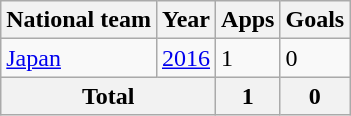<table class=wikitable>
<tr>
<th>National team</th>
<th>Year</th>
<th>Apps</th>
<th>Goals</th>
</tr>
<tr>
<td><a href='#'>Japan</a></td>
<td><a href='#'>2016</a></td>
<td>1</td>
<td>0</td>
</tr>
<tr>
<th colspan=2>Total</th>
<th>1</th>
<th>0</th>
</tr>
</table>
